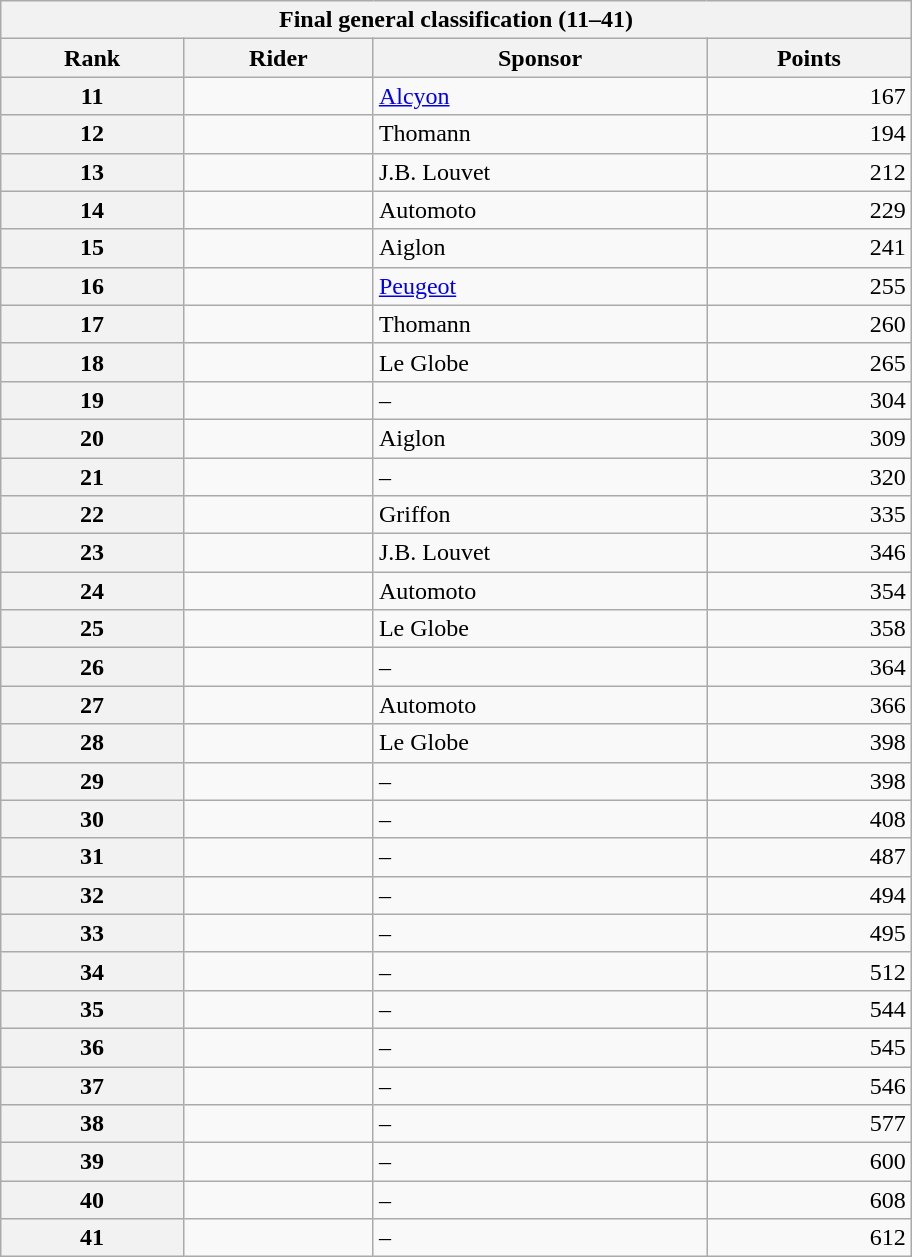<table class="collapsible collapsed wikitable noprint" style="width:38em;margin-top:-1px;">
<tr>
<th scope="col" colspan="4">Final general classification (11–41)</th>
</tr>
<tr>
<th scope="col">Rank</th>
<th scope="col">Rider</th>
<th scope="col">Sponsor</th>
<th scope="col">Points</th>
</tr>
<tr>
<th scope="col">11</th>
<td></td>
<td><a href='#'>Alcyon</a></td>
<td style="text-align:right;">167</td>
</tr>
<tr>
<th scope="col">12</th>
<td></td>
<td>Thomann</td>
<td style="text-align:right;">194</td>
</tr>
<tr>
<th scope="col">13</th>
<td></td>
<td>J.B. Louvet</td>
<td style="text-align:right;">212</td>
</tr>
<tr>
<th scope="col">14</th>
<td></td>
<td>Automoto</td>
<td style="text-align:right;">229</td>
</tr>
<tr>
<th scope="col">15</th>
<td></td>
<td>Aiglon</td>
<td style="text-align:right;">241</td>
</tr>
<tr>
<th scope="col">16</th>
<td></td>
<td><a href='#'>Peugeot</a></td>
<td style="text-align:right;">255</td>
</tr>
<tr>
<th scope="col">17</th>
<td></td>
<td>Thomann</td>
<td style="text-align:right;">260</td>
</tr>
<tr>
<th scope="col">18</th>
<td></td>
<td>Le Globe</td>
<td style="text-align:right;">265</td>
</tr>
<tr>
<th scope="col">19</th>
<td></td>
<td>–</td>
<td style="text-align:right;">304</td>
</tr>
<tr>
<th scope="col">20</th>
<td></td>
<td>Aiglon</td>
<td style="text-align:right;">309</td>
</tr>
<tr>
<th scope="col">21</th>
<td></td>
<td>–</td>
<td style="text-align:right;">320</td>
</tr>
<tr>
<th scope="col">22</th>
<td></td>
<td>Griffon</td>
<td style="text-align:right;">335</td>
</tr>
<tr>
<th scope="col">23</th>
<td></td>
<td>J.B. Louvet</td>
<td style="text-align:right;">346</td>
</tr>
<tr>
<th scope="col">24</th>
<td></td>
<td>Automoto</td>
<td style="text-align:right;">354</td>
</tr>
<tr>
<th scope="col">25</th>
<td></td>
<td>Le Globe</td>
<td style="text-align:right;">358</td>
</tr>
<tr>
<th scope="col">26</th>
<td></td>
<td>–</td>
<td style="text-align:right;">364</td>
</tr>
<tr>
<th scope="col">27</th>
<td></td>
<td>Automoto</td>
<td style="text-align:right;">366</td>
</tr>
<tr>
<th scope="col">28</th>
<td></td>
<td>Le Globe</td>
<td style="text-align:right;">398</td>
</tr>
<tr>
<th scope="col">29</th>
<td></td>
<td>–</td>
<td style="text-align:right;">398</td>
</tr>
<tr>
<th scope="col">30</th>
<td></td>
<td>–</td>
<td style="text-align:right;">408</td>
</tr>
<tr>
<th scope="col">31</th>
<td></td>
<td>–</td>
<td style="text-align:right;">487</td>
</tr>
<tr>
<th scope="col">32</th>
<td></td>
<td>–</td>
<td style="text-align:right;">494</td>
</tr>
<tr>
<th scope="col">33</th>
<td></td>
<td>–</td>
<td style="text-align:right;">495</td>
</tr>
<tr>
<th scope="col">34</th>
<td></td>
<td>–</td>
<td style="text-align:right;">512</td>
</tr>
<tr>
<th scope="col">35</th>
<td></td>
<td>–</td>
<td style="text-align:right;">544</td>
</tr>
<tr>
<th scope="col">36</th>
<td></td>
<td>–</td>
<td style="text-align:right;">545</td>
</tr>
<tr>
<th scope="col">37</th>
<td></td>
<td>–</td>
<td style="text-align:right;">546</td>
</tr>
<tr>
<th scope="col">38</th>
<td></td>
<td>–</td>
<td style="text-align:right;">577</td>
</tr>
<tr>
<th scope="col">39</th>
<td></td>
<td>–</td>
<td style="text-align:right;">600</td>
</tr>
<tr>
<th scope="col">40</th>
<td></td>
<td>–</td>
<td style="text-align:right;">608</td>
</tr>
<tr>
<th scope="col">41</th>
<td></td>
<td>–</td>
<td style="text-align:right;">612</td>
</tr>
</table>
